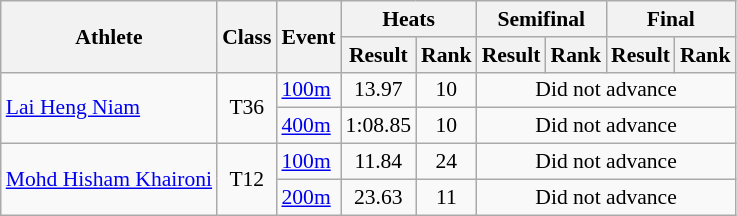<table class=wikitable style="font-size:90%">
<tr>
<th rowspan="2">Athlete</th>
<th rowspan="2">Class</th>
<th rowspan="2">Event</th>
<th colspan="2">Heats</th>
<th colspan="2">Semifinal</th>
<th colspan="2">Final</th>
</tr>
<tr>
<th>Result</th>
<th>Rank</th>
<th>Result</th>
<th>Rank</th>
<th>Result</th>
<th>Rank</th>
</tr>
<tr>
<td rowspan="2"><a href='#'>Lai Heng Niam</a></td>
<td rowspan="2" style="text-align:center;">T36</td>
<td><a href='#'>100m</a></td>
<td style="text-align:center;">13.97</td>
<td style="text-align:center;">10</td>
<td style="text-align:center;" colspan="4">Did not advance</td>
</tr>
<tr>
<td><a href='#'>400m</a></td>
<td style="text-align:center;">1:08.85</td>
<td style="text-align:center;">10</td>
<td style="text-align:center;" colspan="4">Did not advance</td>
</tr>
<tr>
<td rowspan="2"><a href='#'>Mohd Hisham Khaironi</a></td>
<td rowspan="2" style="text-align:center;">T12</td>
<td><a href='#'>100m</a></td>
<td style="text-align:center;">11.84</td>
<td style="text-align:center;">24</td>
<td style="text-align:center;" colspan="4">Did not advance</td>
</tr>
<tr>
<td><a href='#'>200m</a></td>
<td style="text-align:center;">23.63</td>
<td style="text-align:center;">11</td>
<td style="text-align:center;" colspan="4">Did not advance</td>
</tr>
</table>
